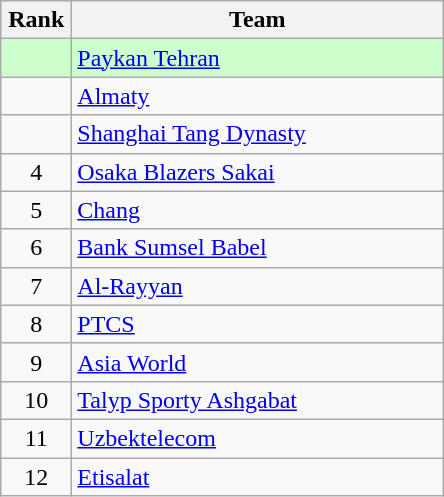<table class="wikitable" style="text-align: center;">
<tr>
<th width=40>Rank</th>
<th width=240>Team</th>
</tr>
<tr bgcolor=#CCFFCC>
<td></td>
<td align="left"> <a href='#'>Paykan Tehran</a></td>
</tr>
<tr>
<td></td>
<td align="left"> <a href='#'>Almaty</a></td>
</tr>
<tr>
<td></td>
<td align="left"> <a href='#'>Shanghai Tang Dynasty</a></td>
</tr>
<tr>
<td>4</td>
<td align="left"> <a href='#'>Osaka Blazers Sakai</a></td>
</tr>
<tr>
<td>5</td>
<td align="left"> <a href='#'>Chang</a></td>
</tr>
<tr>
<td>6</td>
<td align="left"> <a href='#'>Bank Sumsel Babel</a></td>
</tr>
<tr>
<td>7</td>
<td align="left"> <a href='#'>Al-Rayyan</a></td>
</tr>
<tr>
<td>8</td>
<td align="left"> <a href='#'>PTCS</a></td>
</tr>
<tr>
<td>9</td>
<td align="left"> <a href='#'>Asia World</a></td>
</tr>
<tr>
<td>10</td>
<td align="left"> <a href='#'>Talyp Sporty Ashgabat</a></td>
</tr>
<tr>
<td>11</td>
<td align="left"> <a href='#'>Uzbektelecom</a></td>
</tr>
<tr>
<td>12</td>
<td align="left"> <a href='#'>Etisalat</a></td>
</tr>
</table>
